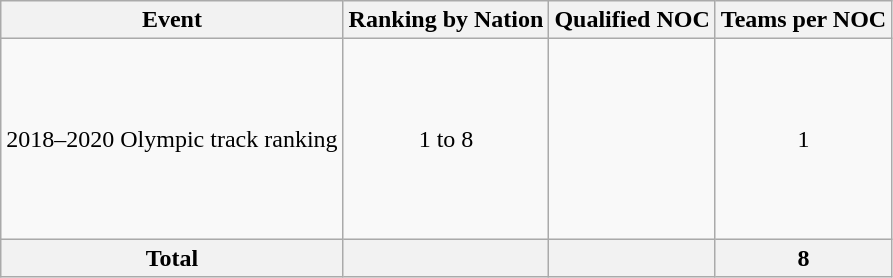<table class="wikitable">
<tr>
<th>Event</th>
<th>Ranking by Nation</th>
<th>Qualified NOC</th>
<th>Teams per NOC</th>
</tr>
<tr>
<td>2018–2020 Olympic track ranking</td>
<td style="text-align:center;">1 to 8</td>
<td><br><br> <br><br><br><br><br></td>
<td align=center>1</td>
</tr>
<tr>
<th>Total</th>
<th></th>
<th></th>
<th>8</th>
</tr>
</table>
